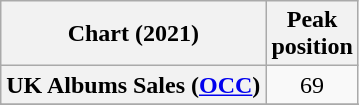<table class="wikitable sortable plainrowheaders" style="text-align:center">
<tr>
<th scope="col">Chart (2021)</th>
<th scope="col">Peak<br>position</th>
</tr>
<tr>
<th scope="row">UK Albums Sales (<a href='#'>OCC</a>)</th>
<td>69</td>
</tr>
<tr>
</tr>
<tr>
</tr>
</table>
